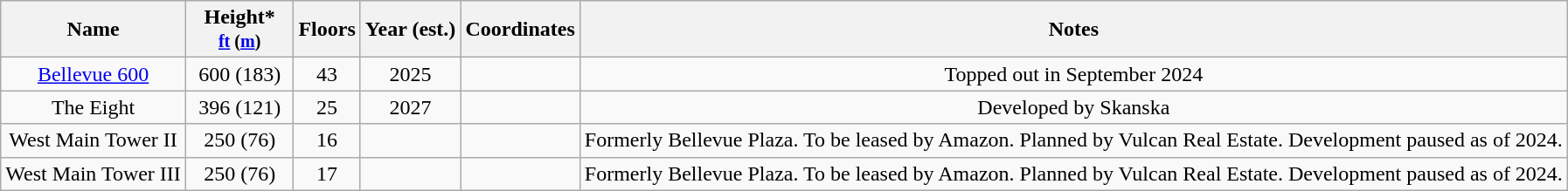<table class="wikitable sortable" style="text-align: center">
<tr>
<th>Name</th>
<th style="width:75px;">Height*<br><small><a href='#'>ft</a> (<a href='#'>m</a>)</small></th>
<th>Floors</th>
<th>Year (est.)</th>
<th>Coordinates</th>
<th class="unsortable">Notes</th>
</tr>
<tr>
<td><a href='#'>Bellevue 600</a></td>
<td>600 (183)</td>
<td>43</td>
<td>2025</td>
<td></td>
<td>Topped out in September 2024</td>
</tr>
<tr>
<td>The Eight</td>
<td>396 (121)</td>
<td>25</td>
<td>2027</td>
<td></td>
<td>Developed by Skanska</td>
</tr>
<tr>
<td>West Main Tower II</td>
<td>250 (76)</td>
<td>16</td>
<td></td>
<td></td>
<td>Formerly Bellevue Plaza. To be leased by Amazon. Planned by Vulcan Real Estate. Development paused as of 2024.</td>
</tr>
<tr>
<td>West Main Tower III</td>
<td>250 (76)</td>
<td>17</td>
<td></td>
<td></td>
<td>Formerly Bellevue Plaza. To be leased by Amazon. Planned by Vulcan Real Estate. Development paused as of 2024.</td>
</tr>
</table>
